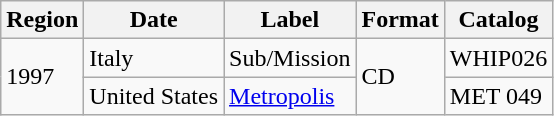<table class="wikitable">
<tr>
<th>Region</th>
<th>Date</th>
<th>Label</th>
<th>Format</th>
<th>Catalog</th>
</tr>
<tr>
<td rowspan="2">1997</td>
<td>Italy</td>
<td>Sub/Mission</td>
<td rowspan="2">CD</td>
<td>WHIP026</td>
</tr>
<tr>
<td>United States</td>
<td><a href='#'>Metropolis</a></td>
<td>MET 049</td>
</tr>
</table>
